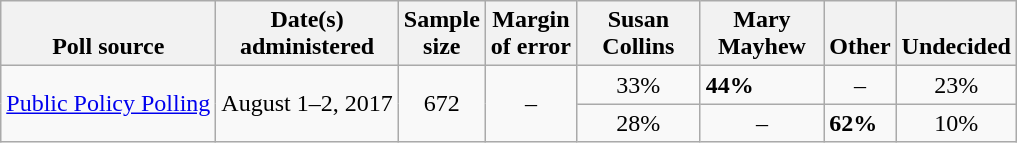<table class="wikitable">
<tr valign=bottom>
<th>Poll source</th>
<th>Date(s)<br>administered</th>
<th>Sample<br>size</th>
<th>Margin<br>of error</th>
<th style="width:75px;">Susan<br>Collins</th>
<th style="width:75px;">Mary<br>Mayhew</th>
<th>Other</th>
<th>Undecided</th>
</tr>
<tr>
<td rowspan=2><a href='#'>Public Policy Polling</a></td>
<td align=center rowspan=2>August 1–2, 2017</td>
<td align=center rowspan=2>672</td>
<td align=center rowspan=2>–</td>
<td align=center>33%</td>
<td><strong>44%</strong></td>
<td align=center>–</td>
<td align=center>23%</td>
</tr>
<tr>
<td align=center>28%</td>
<td align=center>–</td>
<td><strong>62%</strong></td>
<td align=center>10%</td>
</tr>
</table>
